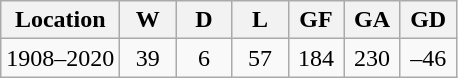<table class="wikitable" style="text-align: center;">
<tr>
<th>Location</th>
<th width="30">W</th>
<th width="30">D</th>
<th width="30">L</th>
<th width="30">GF</th>
<th width="30">GA</th>
<th width="30">GD</th>
</tr>
<tr>
<td> 1908–2020</td>
<td>39</td>
<td>6</td>
<td>57</td>
<td>184</td>
<td>230</td>
<td>–46</td>
</tr>
</table>
